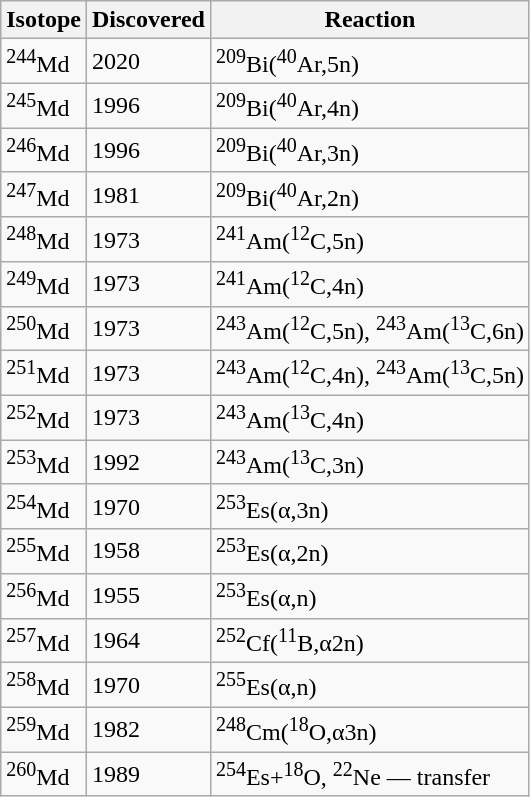<table class="wikitable">
<tr>
<th>Isotope</th>
<th>Discovered</th>
<th>Reaction</th>
</tr>
<tr id=Mendelevium-244>
<td><sup>244</sup>Md</td>
<td>2020</td>
<td><sup>209</sup>Bi(<sup>40</sup>Ar,5n)</td>
</tr>
<tr>
<td><sup>245</sup>Md</td>
<td>1996</td>
<td><sup>209</sup>Bi(<sup>40</sup>Ar,4n)</td>
</tr>
<tr>
<td><sup>246</sup>Md</td>
<td>1996</td>
<td><sup>209</sup>Bi(<sup>40</sup>Ar,3n)</td>
</tr>
<tr id=Mendelevium-247>
<td><sup>247</sup>Md</td>
<td>1981</td>
<td><sup>209</sup>Bi(<sup>40</sup>Ar,2n)</td>
</tr>
<tr id=Mendelevium-248>
<td><sup>248</sup>Md</td>
<td>1973</td>
<td><sup>241</sup>Am(<sup>12</sup>C,5n)</td>
</tr>
<tr id=Mendelevium-249>
<td><sup>249</sup>Md</td>
<td>1973</td>
<td><sup>241</sup>Am(<sup>12</sup>C,4n)</td>
</tr>
<tr id=Mendelevium-250>
<td><sup>250</sup>Md</td>
<td>1973</td>
<td><sup>243</sup>Am(<sup>12</sup>C,5n), <sup>243</sup>Am(<sup>13</sup>C,6n)</td>
</tr>
<tr id=Mendelevium-251>
<td><sup>251</sup>Md</td>
<td>1973</td>
<td><sup>243</sup>Am(<sup>12</sup>C,4n), <sup>243</sup>Am(<sup>13</sup>C,5n)</td>
</tr>
<tr>
<td><sup>252</sup>Md</td>
<td>1973</td>
<td><sup>243</sup>Am(<sup>13</sup>C,4n)</td>
</tr>
<tr id=Mendelevium-253>
<td><sup>253</sup>Md</td>
<td>1992</td>
<td><sup>243</sup>Am(<sup>13</sup>C,3n)</td>
</tr>
<tr>
<td><sup>254</sup>Md</td>
<td>1970</td>
<td><sup>253</sup>Es(α,3n)</td>
</tr>
<tr id=Mendelevium-255>
<td><sup>255</sup>Md</td>
<td>1958</td>
<td><sup>253</sup>Es(α,2n)</td>
</tr>
<tr id=Mendelevium-256>
<td><sup>256</sup>Md</td>
<td>1955</td>
<td><sup>253</sup>Es(α,n)</td>
</tr>
<tr id=Mendelevium-257>
<td><sup>257</sup>Md</td>
<td>1964</td>
<td><sup>252</sup>Cf(<sup>11</sup>B,α2n)</td>
</tr>
<tr id=Mendelevium-258>
<td><sup>258</sup>Md</td>
<td>1970</td>
<td><sup>255</sup>Es(α,n)</td>
</tr>
<tr>
<td><sup>259</sup>Md</td>
<td>1982</td>
<td><sup>248</sup>Cm(<sup>18</sup>O,α3n)</td>
</tr>
<tr id=Mendelevium-260>
<td><sup>260</sup>Md</td>
<td>1989</td>
<td><sup>254</sup>Es+<sup>18</sup>O, <sup>22</sup>Ne — transfer</td>
</tr>
</table>
